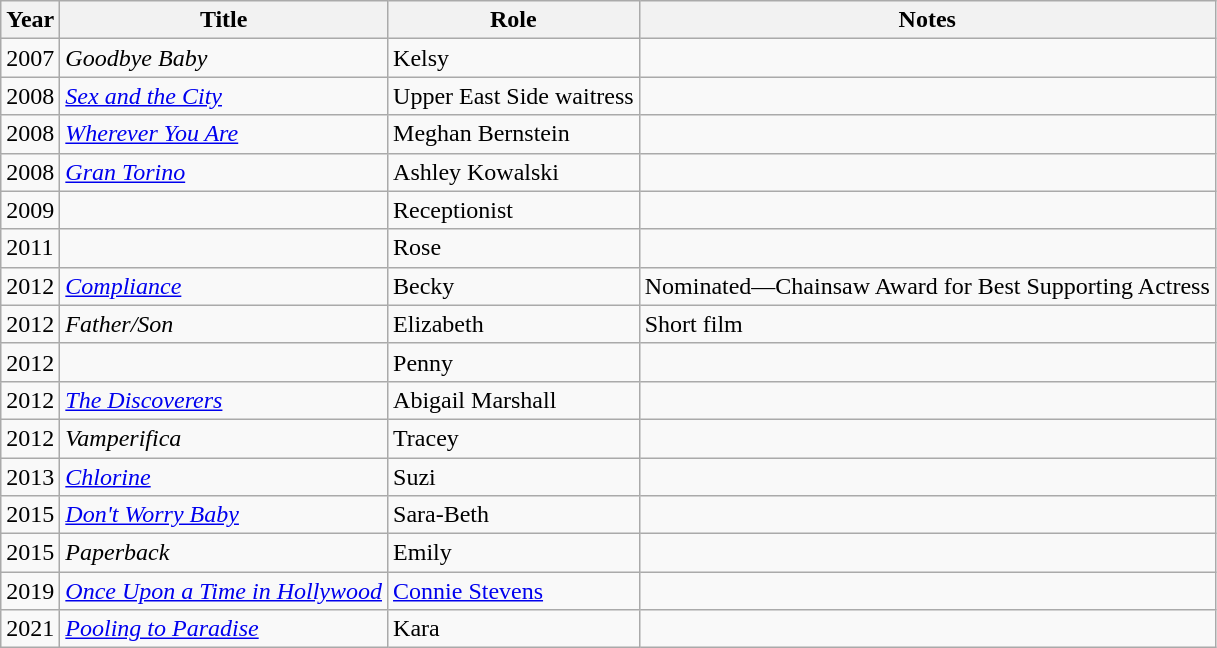<table class="wikitable sortable">
<tr>
<th>Year</th>
<th>Title</th>
<th>Role</th>
<th class="unsortable">Notes</th>
</tr>
<tr>
<td>2007</td>
<td><em>Goodbye Baby</em></td>
<td>Kelsy</td>
<td></td>
</tr>
<tr>
<td>2008</td>
<td><em><a href='#'>Sex and the City</a></em></td>
<td>Upper East Side waitress</td>
<td></td>
</tr>
<tr>
<td>2008</td>
<td><em><a href='#'>Wherever You Are</a></em></td>
<td>Meghan Bernstein</td>
<td></td>
</tr>
<tr>
<td>2008</td>
<td><em><a href='#'>Gran Torino</a></em></td>
<td>Ashley Kowalski</td>
<td></td>
</tr>
<tr>
<td>2009</td>
<td><em></em></td>
<td>Receptionist</td>
<td></td>
</tr>
<tr>
<td>2011</td>
<td><em></em></td>
<td>Rose</td>
<td></td>
</tr>
<tr>
<td>2012</td>
<td><em><a href='#'>Compliance</a></em></td>
<td>Becky</td>
<td>Nominated—Chainsaw Award for Best Supporting Actress</td>
</tr>
<tr>
<td>2012</td>
<td><em>Father/Son</em></td>
<td>Elizabeth</td>
<td>Short film</td>
</tr>
<tr>
<td>2012</td>
<td><em></em></td>
<td>Penny</td>
<td></td>
</tr>
<tr>
<td>2012</td>
<td><em><a href='#'>The Discoverers</a></em></td>
<td>Abigail Marshall</td>
<td></td>
</tr>
<tr>
<td>2012</td>
<td><em>Vamperifica</em></td>
<td>Tracey</td>
<td></td>
</tr>
<tr>
<td>2013</td>
<td><em><a href='#'>Chlorine</a></em></td>
<td>Suzi</td>
<td></td>
</tr>
<tr>
<td>2015</td>
<td><em><a href='#'>Don't Worry Baby</a></em></td>
<td>Sara-Beth</td>
<td></td>
</tr>
<tr>
<td>2015</td>
<td><em>Paperback</em></td>
<td>Emily</td>
<td></td>
</tr>
<tr>
<td>2019</td>
<td><em><a href='#'>Once Upon a Time in Hollywood</a></em></td>
<td><a href='#'>Connie Stevens</a></td>
<td></td>
</tr>
<tr>
<td>2021</td>
<td><em><a href='#'>Pooling to Paradise</a></em></td>
<td>Kara</td>
<td></td>
</tr>
</table>
